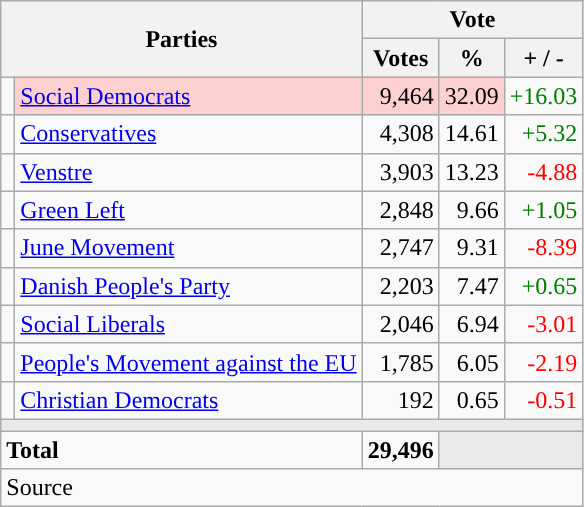<table class="wikitable" style="text-align:right;">
<tr>
<th style="text-align:centre;" rowspan="2" colspan="2" width="225">Parties</th>
<th colspan="3">Vote</th>
</tr>
<tr>
<th width="15">Votes</th>
<th width="15">%</th>
<th width="15">+ / -</th>
</tr>
<tr>
<td width="2" style="color:inherit;background:"></td>
<td bgcolor=#fbd0ce   align="left"><a href='#'>Social Democrats</a></td>
<td bgcolor=#fbd0ce>9,464</td>
<td bgcolor=#fbd0ce>32.09</td>
<td style=color:green;>+16.03</td>
</tr>
<tr>
<td width="2" style="color:inherit;background:"></td>
<td align="left"><a href='#'>Conservatives</a></td>
<td>4,308</td>
<td>14.61</td>
<td style=color:green;>+5.32</td>
</tr>
<tr>
<td width="2" style="color:inherit;background:"></td>
<td align="left"><a href='#'>Venstre</a></td>
<td>3,903</td>
<td>13.23</td>
<td style=color:red;>-4.88</td>
</tr>
<tr>
<td width="2" style="color:inherit;background:"></td>
<td align="left"><a href='#'>Green Left</a></td>
<td>2,848</td>
<td>9.66</td>
<td style=color:green;>+1.05</td>
</tr>
<tr>
<td width="2" style="color:inherit;background:"></td>
<td align="left"><a href='#'>June Movement</a></td>
<td>2,747</td>
<td>9.31</td>
<td style=color:red;>-8.39</td>
</tr>
<tr>
<td width="2" style="color:inherit;background:"></td>
<td align="left"><a href='#'>Danish People's Party</a></td>
<td>2,203</td>
<td>7.47</td>
<td style=color:green;>+0.65</td>
</tr>
<tr>
<td width="2" style="color:inherit;background:"></td>
<td align="left"><a href='#'>Social Liberals</a></td>
<td>2,046</td>
<td>6.94</td>
<td style=color:red;>-3.01</td>
</tr>
<tr>
<td width="2" style="color:inherit;background:"></td>
<td align="left"><a href='#'>People's Movement against the EU</a></td>
<td>1,785</td>
<td>6.05</td>
<td style=color:red;>-2.19</td>
</tr>
<tr>
<td width="2" style="color:inherit;background:"></td>
<td align="left"><a href='#'>Christian Democrats</a></td>
<td>192</td>
<td>0.65</td>
<td style=color:red;>-0.51</td>
</tr>
<tr>
<td colspan="7" bgcolor="#E9E9E9"></td>
</tr>
<tr>
<td align="left" colspan="2"><strong>Total</strong></td>
<td><strong>29,496</strong></td>
<td bgcolor="#E9E9E9" colspan="2"></td>
</tr>
<tr>
<td align="left" colspan="6">Source</td>
</tr>
</table>
